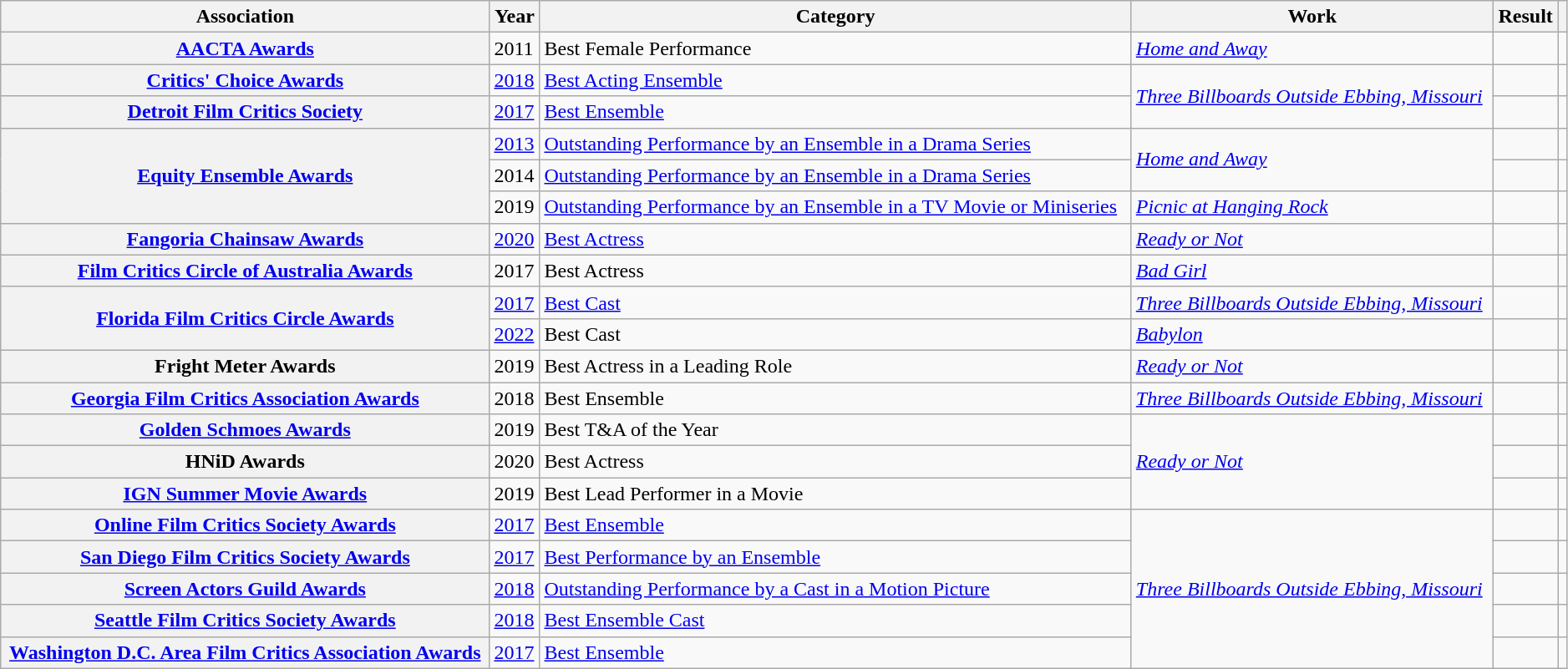<table class="wikitable plainrowheaders sortable" style="width:99%;">
<tr>
<th scope="col">Association</th>
<th scope="col">Year</th>
<th scope="col">Category</th>
<th scope="col">Work</th>
<th scope="col">Result</th>
<th scope="col" class="unsortable"></th>
</tr>
<tr>
<th rowspan="1" scope="row"><a href='#'>AACTA Awards</a></th>
<td>2011</td>
<td>Best Female Performance</td>
<td><em><a href='#'>Home and Away</a></em></td>
<td></td>
<td style="text-align:center;"></td>
</tr>
<tr>
<th rowspan="1" scope="row"><a href='#'>Critics' Choice Awards</a></th>
<td><a href='#'>2018</a></td>
<td><a href='#'>Best Acting Ensemble</a></td>
<td rowspan="2"><em><a href='#'>Three Billboards Outside Ebbing, Missouri</a></em></td>
<td></td>
<td style="text-align:center;"></td>
</tr>
<tr>
<th rowspan="1" scope="row"><a href='#'>Detroit Film Critics Society</a></th>
<td><a href='#'>2017</a></td>
<td><a href='#'>Best Ensemble</a></td>
<td></td>
<td style="text-align:center;"></td>
</tr>
<tr>
<th rowspan="3" scope="row"><a href='#'>Equity Ensemble Awards</a></th>
<td><a href='#'>2013</a></td>
<td><a href='#'>Outstanding Performance by an Ensemble in a Drama Series</a></td>
<td rowspan="2"><em><a href='#'>Home and Away</a></em></td>
<td></td>
<td style="text-align:center;"></td>
</tr>
<tr>
<td>2014</td>
<td><a href='#'>Outstanding Performance by an Ensemble in a Drama Series</a></td>
<td></td>
<td style="text-align:center;"></td>
</tr>
<tr>
<td>2019</td>
<td><a href='#'>Outstanding Performance by an Ensemble in a TV Movie or Miniseries</a></td>
<td><a href='#'><em>Picnic at Hanging Rock</em></a></td>
<td></td>
<td style="text-align:center;"></td>
</tr>
<tr>
<th rowspan="1" scope="row"><a href='#'>Fangoria Chainsaw Awards</a></th>
<td><a href='#'>2020</a></td>
<td><a href='#'>Best Actress</a></td>
<td><a href='#'><em>Ready or Not</em></a></td>
<td></td>
<td style="text-align:center;"></td>
</tr>
<tr>
<th rowspan="1" scope="row"><a href='#'>Film Critics Circle of Australia Awards</a></th>
<td>2017</td>
<td>Best Actress</td>
<td><em><a href='#'>Bad Girl</a></em></td>
<td></td>
<td style="text-align:center;"></td>
</tr>
<tr>
<th rowspan="2" scope="row"><a href='#'>Florida Film Critics Circle Awards</a></th>
<td><a href='#'>2017</a></td>
<td><a href='#'>Best Cast</a></td>
<td><em><a href='#'>Three Billboards Outside Ebbing, Missouri</a></em></td>
<td></td>
<td style="text-align:center;"></td>
</tr>
<tr>
<td><a href='#'>2022</a></td>
<td>Best Cast</td>
<td><a href='#'><em>Babylon</em></a></td>
<td></td>
<td style="text-align:center;"></td>
</tr>
<tr>
<th rowspan="1" scope="row">Fright Meter Awards</th>
<td>2019</td>
<td>Best Actress in a Leading Role</td>
<td><em><a href='#'>Ready or Not</a></em></td>
<td></td>
<td style="text-align:center;"></td>
</tr>
<tr>
<th rowspan="1" scope="row"><a href='#'>Georgia Film Critics Association Awards</a></th>
<td>2018</td>
<td>Best Ensemble</td>
<td><em><a href='#'>Three Billboards Outside Ebbing, Missouri</a></em></td>
<td></td>
<td style="text-align:center;"></td>
</tr>
<tr>
<th rowspan="1" scope="row"><a href='#'>Golden Schmoes Awards</a></th>
<td>2019</td>
<td>Best T&A of the Year</td>
<td rowspan="3"><em><a href='#'>Ready or Not</a></em></td>
<td></td>
<td style="text-align:center;"></td>
</tr>
<tr>
<th rowspan="1" scope="row">HNiD Awards</th>
<td>2020</td>
<td>Best Actress</td>
<td></td>
<td style="text-align:center;"></td>
</tr>
<tr>
<th rowspan="1" scope="row"><a href='#'>IGN Summer Movie Awards</a></th>
<td>2019</td>
<td>Best Lead Performer in a Movie</td>
<td></td>
<td style="text-align:center;"></td>
</tr>
<tr>
<th rowspan="1" scope="row"><a href='#'>Online Film Critics Society Awards</a></th>
<td><a href='#'>2017</a></td>
<td><a href='#'>Best Ensemble</a></td>
<td rowspan="5"><em><a href='#'>Three Billboards Outside Ebbing, Missouri</a></em></td>
<td></td>
<td style="text-align:center;"></td>
</tr>
<tr>
<th rowspan="1" scope="row"><a href='#'>San Diego Film Critics Society Awards</a></th>
<td><a href='#'>2017</a></td>
<td><a href='#'>Best Performance by an Ensemble</a></td>
<td></td>
<td style="text-align:center;"></td>
</tr>
<tr>
<th rowspan="1" scope="row"><a href='#'>Screen Actors Guild Awards</a></th>
<td><a href='#'>2018</a></td>
<td><a href='#'>Outstanding Performance by a Cast in a Motion Picture</a></td>
<td></td>
<td style="text-align:center;"></td>
</tr>
<tr>
<th rowspan="1" scope="row"><a href='#'>Seattle Film Critics Society Awards</a></th>
<td><a href='#'>2018</a></td>
<td><a href='#'>Best Ensemble Cast</a></td>
<td></td>
<td style="text-align:center;"></td>
</tr>
<tr>
<th rowspan="1" scope="row"><a href='#'>Washington D.C. Area Film Critics Association Awards</a></th>
<td><a href='#'>2017</a></td>
<td><a href='#'>Best Ensemble</a></td>
<td></td>
<td style="text-align:center;"></td>
</tr>
</table>
